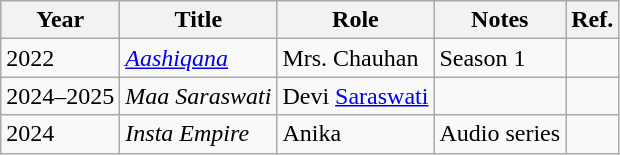<table class="wikitable sortable">
<tr>
<th>Year</th>
<th>Title</th>
<th>Role</th>
<th class="unsortable">Notes</th>
<th class="unsortable">Ref.</th>
</tr>
<tr>
<td>2022</td>
<td><em><a href='#'>Aashiqana</a></em></td>
<td>Mrs. Chauhan</td>
<td>Season 1</td>
<td></td>
</tr>
<tr>
<td>2024–2025</td>
<td><em>Maa Saraswati</em></td>
<td>Devi <a href='#'>Saraswati</a></td>
<td></td>
<td></td>
</tr>
<tr>
<td>2024</td>
<td><em>Insta Empire</em></td>
<td>Anika</td>
<td>Audio series</td>
<td></td>
</tr>
</table>
